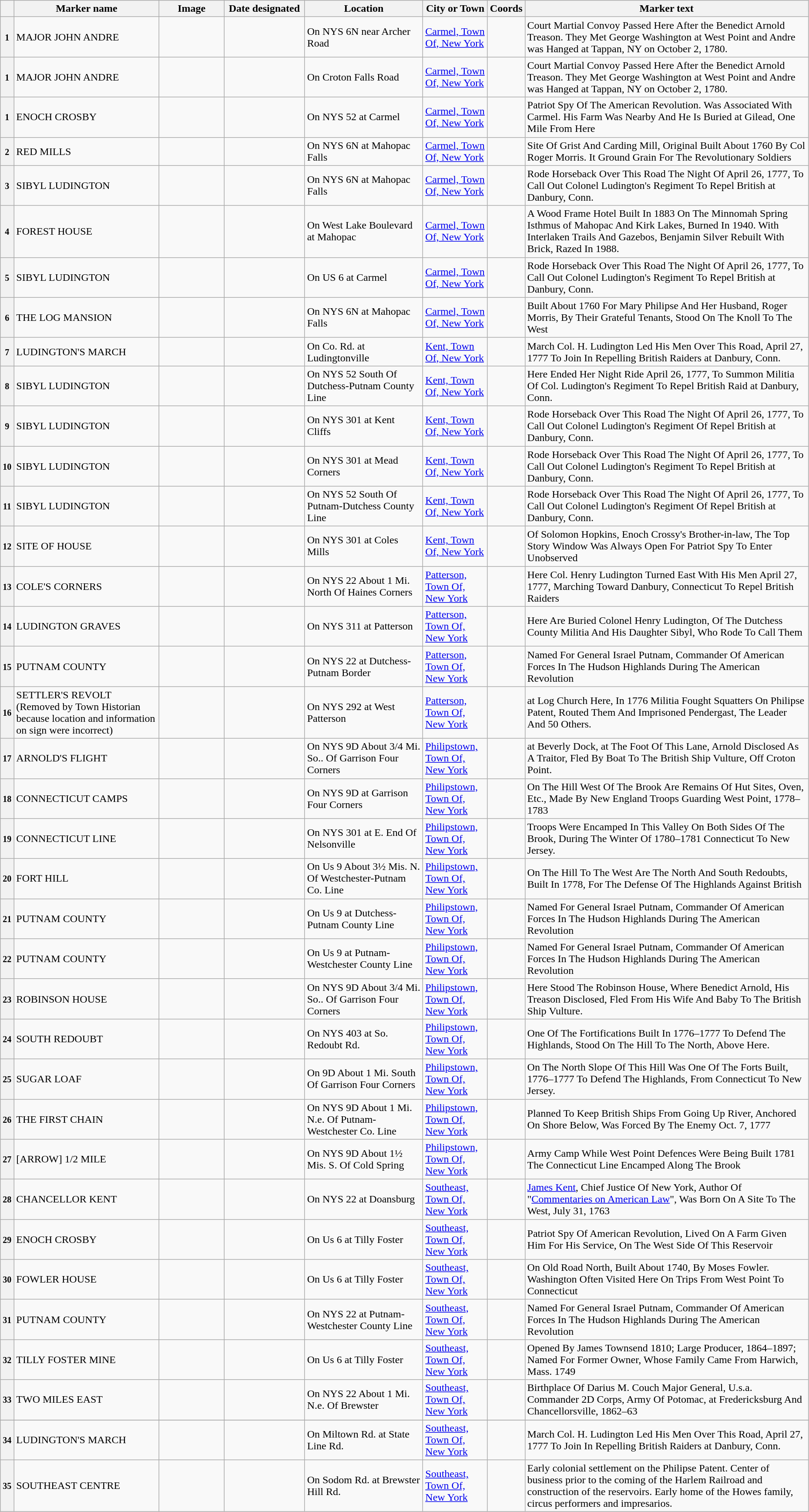<table class="wikitable sortable" style="width:98%">
<tr>
<th></th>
<th width = 18% ><strong>Marker name</strong></th>
<th width = 8% class="unsortable" ><strong>Image</strong></th>
<th width = 10% ><strong>Date designated</strong></th>
<th><strong>Location</strong></th>
<th width = 8% ><strong>City or Town</strong></th>
<th><strong>Coords</strong></th>
<th class="unsortable" ><strong>Marker text</strong></th>
</tr>
<tr ->
<th><small>1</small></th>
<td>MAJOR JOHN ANDRE</td>
<td></td>
<td></td>
<td>On NYS 6N near Archer Road</td>
<td><a href='#'>Carmel, Town Of, New York</a></td>
<td></td>
<td>Court Martial Convoy Passed Here After the Benedict Arnold Treason. They Met George Washington at West Point and Andre was Hanged at Tappan, NY on October 2, 1780.</td>
</tr>
<tr ->
<th><small>1</small></th>
<td>MAJOR JOHN ANDRE</td>
<td></td>
<td></td>
<td>On Croton Falls Road</td>
<td><a href='#'>Carmel, Town Of, New York</a></td>
<td></td>
<td>Court Martial Convoy Passed Here After the Benedict Arnold Treason. They Met George Washington at West Point and Andre was Hanged at Tappan, NY on October 2, 1780.</td>
</tr>
<tr ->
<th><small>1</small></th>
<td>ENOCH CROSBY</td>
<td></td>
<td></td>
<td>On NYS 52 at Carmel</td>
<td><a href='#'>Carmel, Town Of, New York</a></td>
<td></td>
<td>Patriot Spy Of The American Revolution. Was Associated With Carmel. His Farm Was Nearby And He Is Buried at Gilead, One Mile From Here</td>
</tr>
<tr ->
<th><small>2</small></th>
<td>RED MILLS</td>
<td></td>
<td></td>
<td>On NYS 6N at Mahopac Falls</td>
<td><a href='#'>Carmel, Town Of, New York</a></td>
<td></td>
<td>Site Of Grist And Carding Mill, Original Built About 1760 By Col Roger Morris. It Ground Grain For The Revolutionary Soldiers</td>
</tr>
<tr ->
<th><small>3</small></th>
<td>SIBYL LUDINGTON</td>
<td></td>
<td></td>
<td>On NYS 6N at Mahopac Falls</td>
<td><a href='#'>Carmel, Town Of, New York</a></td>
<td></td>
<td>Rode Horseback Over This Road The Night Of April 26, 1777, To Call Out Colonel Ludington's Regiment To Repel British at Danbury, Conn.</td>
</tr>
<tr ->
<th><small>4</small></th>
<td>FOREST HOUSE</td>
<td></td>
<td></td>
<td>On West Lake Boulevard at Mahopac</td>
<td><a href='#'>Carmel, Town Of, New York</a></td>
<td></td>
<td>A Wood Frame Hotel Built In 1883 On The Minnomah Spring Isthmus of Mahopac And Kirk Lakes, Burned In 1940. With Interlaken Trails And Gazebos, Benjamin Silver Rebuilt With Brick, Razed In 1988.</td>
</tr>
<tr ->
<th><small>5</small></th>
<td>SIBYL LUDINGTON</td>
<td></td>
<td></td>
<td>On US 6 at Carmel</td>
<td><a href='#'>Carmel, Town Of, New York</a></td>
<td></td>
<td>Rode Horseback Over This Road The Night Of April 26, 1777, To Call Out Colonel Ludington's Regiment To Repel British at Danbury, Conn.</td>
</tr>
<tr ->
<th><small>6</small></th>
<td>THE LOG MANSION</td>
<td></td>
<td></td>
<td>On NYS 6N at Mahopac Falls</td>
<td><a href='#'>Carmel, Town Of, New York</a></td>
<td></td>
<td>Built About 1760 For Mary Philipse And Her Husband, Roger Morris, By Their Grateful Tenants, Stood On The Knoll To The West</td>
</tr>
<tr ->
<th><small>7</small></th>
<td>LUDINGTON'S MARCH</td>
<td></td>
<td></td>
<td>On Co. Rd. at Ludingtonville</td>
<td><a href='#'>Kent, Town Of, New York</a></td>
<td></td>
<td>March Col. H. Ludington Led His Men Over This Road, April 27, 1777 To Join In Repelling British Raiders at Danbury, Conn.</td>
</tr>
<tr ->
<th><small>8</small></th>
<td>SIBYL LUDINGTON</td>
<td></td>
<td></td>
<td>On NYS 52 South Of Dutchess-Putnam County Line</td>
<td><a href='#'>Kent, Town Of, New York</a></td>
<td></td>
<td>Here Ended Her Night Ride April 26, 1777, To Summon Militia Of Col. Ludington's Regiment To Repel British Raid at Danbury, Conn.</td>
</tr>
<tr ->
<th><small>9</small></th>
<td>SIBYL LUDINGTON</td>
<td></td>
<td></td>
<td>On NYS 301 at Kent Cliffs</td>
<td><a href='#'>Kent, Town Of, New York</a></td>
<td></td>
<td>Rode Horseback Over This Road The Night Of April 26, 1777, To Call Out Colonel Ludington's Regiment Of Repel British at Danbury, Conn.</td>
</tr>
<tr ->
<th><small>10</small></th>
<td>SIBYL LUDINGTON</td>
<td></td>
<td></td>
<td>On NYS 301 at Mead Corners</td>
<td><a href='#'>Kent, Town Of, New York</a></td>
<td></td>
<td>Rode Horseback Over This Road The Night Of April 26, 1777, To Call Out Colonel Ludington's Regiment To Repel British at Danbury, Conn.</td>
</tr>
<tr ->
<th><small>11</small></th>
<td>SIBYL LUDINGTON</td>
<td></td>
<td></td>
<td>On NYS 52 South Of Putnam-Dutchess County Line</td>
<td><a href='#'>Kent, Town Of, New York</a></td>
<td></td>
<td>Rode Horseback Over This Road The Night Of April 26, 1777, To Call Out Colonel Ludington's Regiment Of Repel British at Danbury, Conn.</td>
</tr>
<tr ->
<th><small>12</small></th>
<td>SITE OF HOUSE</td>
<td></td>
<td></td>
<td>On NYS 301 at Coles Mills</td>
<td><a href='#'>Kent, Town Of, New York</a></td>
<td></td>
<td>Of Solomon Hopkins, Enoch Crossy's Brother-in-law, The Top Story Window Was Always Open For Patriot Spy To Enter Unobserved</td>
</tr>
<tr ->
<th><small>13</small></th>
<td>COLE'S CORNERS</td>
<td></td>
<td></td>
<td>On NYS 22 About 1 Mi. North Of Haines Corners</td>
<td><a href='#'>Patterson, Town Of, New York</a></td>
<td></td>
<td>Here Col. Henry Ludington Turned East With His Men April 27, 1777, Marching Toward Danbury, Connecticut To Repel British Raiders</td>
</tr>
<tr ->
<th><small>14</small></th>
<td>LUDINGTON GRAVES</td>
<td></td>
<td></td>
<td>On NYS 311 at Patterson</td>
<td><a href='#'>Patterson, Town Of, New York</a></td>
<td></td>
<td>Here Are Buried Colonel Henry Ludington, Of The Dutchess County Militia And His Daughter Sibyl, Who Rode To Call Them</td>
</tr>
<tr ->
<th><small>15</small></th>
<td>PUTNAM COUNTY</td>
<td></td>
<td></td>
<td>On NYS 22 at Dutchess-Putnam Border</td>
<td><a href='#'>Patterson, Town Of, New York</a></td>
<td></td>
<td>Named For General Israel Putnam, Commander Of American Forces In The Hudson Highlands During The American Revolution</td>
</tr>
<tr ->
<th><small>16</small></th>
<td>SETTLER'S REVOLT<br><span>(Removed by Town Historian because location and information on sign were incorrect)</span></td>
<td></td>
<td></td>
<td>On NYS 292 at West Patterson</td>
<td><a href='#'>Patterson, Town Of, New York</a></td>
<td></td>
<td>at Log Church Here, In 1776 Militia Fought Squatters On Philipse Patent, Routed Them And Imprisoned Pendergast, The Leader And 50 Others.</td>
</tr>
<tr ->
<th><small>17</small></th>
<td>ARNOLD'S FLIGHT</td>
<td></td>
<td></td>
<td>On NYS 9D About 3/4 Mi. So.. Of Garrison Four Corners</td>
<td><a href='#'>Philipstown, Town Of, New York</a></td>
<td></td>
<td>at Beverly Dock, at The Foot Of This Lane, Arnold Disclosed As A Traitor, Fled By Boat To The British Ship Vulture, Off Croton Point.</td>
</tr>
<tr ->
<th><small>18</small></th>
<td>CONNECTICUT CAMPS</td>
<td></td>
<td></td>
<td>On NYS 9D at Garrison Four Corners</td>
<td><a href='#'>Philipstown, Town Of, New York</a></td>
<td></td>
<td>On The Hill West Of The Brook Are Remains Of Hut Sites, Oven, Etc., Made By New England Troops Guarding West Point, 1778–1783</td>
</tr>
<tr ->
<th><small>19</small></th>
<td>CONNECTICUT LINE</td>
<td></td>
<td></td>
<td>On NYS 301 at E. End Of Nelsonville</td>
<td><a href='#'>Philipstown, Town Of, New York</a></td>
<td></td>
<td>Troops Were Encamped In This Valley On Both Sides Of The Brook, During The Winter Of 1780–1781 Connecticut To New Jersey.</td>
</tr>
<tr ->
<th><small>20</small></th>
<td>FORT HILL</td>
<td></td>
<td></td>
<td>On Us 9 About 3½ Mis. N. Of Westchester-Putnam Co. Line</td>
<td><a href='#'>Philipstown, Town Of, New York</a></td>
<td></td>
<td>On The Hill To The West Are The North And South Redoubts, Built In 1778, For The Defense Of The Highlands Against British</td>
</tr>
<tr ->
<th><small>21</small></th>
<td>PUTNAM COUNTY</td>
<td></td>
<td></td>
<td>On Us 9 at Dutchess-Putnam County Line</td>
<td><a href='#'>Philipstown, Town Of, New York</a></td>
<td></td>
<td>Named For General Israel Putnam, Commander Of American Forces In The Hudson Highlands During The American Revolution</td>
</tr>
<tr ->
<th><small>22</small></th>
<td>PUTNAM COUNTY</td>
<td></td>
<td></td>
<td>On Us 9 at Putnam-Westchester County Line</td>
<td><a href='#'>Philipstown, Town Of, New York</a></td>
<td></td>
<td>Named For General Israel Putnam, Commander Of American Forces In The Hudson Highlands During The American Revolution</td>
</tr>
<tr ->
<th><small>23</small></th>
<td>ROBINSON HOUSE</td>
<td></td>
<td></td>
<td>On NYS 9D About 3/4 Mi. So.. Of Garrison Four Corners</td>
<td><a href='#'>Philipstown, Town Of, New York</a></td>
<td></td>
<td>Here Stood The Robinson House, Where Benedict Arnold, His Treason Disclosed, Fled From His Wife And Baby To The British Ship Vulture.</td>
</tr>
<tr ->
<th><small>24</small></th>
<td>SOUTH REDOUBT</td>
<td></td>
<td></td>
<td>On NYS 403 at So. Redoubt Rd.</td>
<td><a href='#'>Philipstown, Town Of, New York</a></td>
<td></td>
<td>One Of The Fortifications Built In 1776–1777 To Defend The Highlands, Stood On The Hill To The North, Above Here.</td>
</tr>
<tr ->
<th><small>25</small></th>
<td>SUGAR LOAF</td>
<td></td>
<td></td>
<td>On 9D About 1 Mi. South Of Garrison Four Corners</td>
<td><a href='#'>Philipstown, Town Of, New York</a></td>
<td></td>
<td>On The North Slope Of This Hill Was One Of The Forts Built, 1776–1777 To Defend The Highlands, From Connecticut To New Jersey.</td>
</tr>
<tr ->
<th><small>26</small></th>
<td>THE FIRST CHAIN</td>
<td></td>
<td></td>
<td>On NYS 9D About 1 Mi. N.e. Of Putnam-Westchester Co. Line</td>
<td><a href='#'>Philipstown, Town Of, New York</a></td>
<td></td>
<td>Planned To Keep British Ships From Going Up River, Anchored On Shore Below, Was Forced By The Enemy Oct. 7, 1777</td>
</tr>
<tr ->
<th><small>27</small></th>
<td>[ARROW] 1/2 MILE</td>
<td></td>
<td></td>
<td>On NYS 9D About 1½ Mis. S. Of Cold Spring</td>
<td><a href='#'>Philipstown, Town Of, New York</a></td>
<td></td>
<td>Army Camp While West Point Defences Were Being Built 1781 The Connecticut Line Encamped Along The Brook</td>
</tr>
<tr ->
<th><small>28</small></th>
<td>CHANCELLOR KENT</td>
<td></td>
<td></td>
<td>On NYS 22 at Doansburg</td>
<td><a href='#'>Southeast, Town Of, New York</a></td>
<td></td>
<td><a href='#'>James Kent</a>, Chief Justice Of New York, Author Of "<a href='#'>Commentaries on American Law</a>", Was Born On A Site To The West, July 31, 1763</td>
</tr>
<tr ->
<th><small>29</small></th>
<td>ENOCH CROSBY</td>
<td></td>
<td></td>
<td>On Us 6 at Tilly Foster</td>
<td><a href='#'>Southeast, Town Of, New York</a></td>
<td></td>
<td>Patriot Spy Of American Revolution, Lived On A Farm Given Him For His Service, On The West Side Of This Reservoir</td>
</tr>
<tr ->
<th><small>30</small></th>
<td>FOWLER HOUSE</td>
<td></td>
<td></td>
<td>On Us 6 at Tilly Foster</td>
<td><a href='#'>Southeast, Town Of, New York</a></td>
<td></td>
<td>On Old Road North, Built About 1740, By Moses Fowler. Washington Often Visited Here On Trips From West Point To Connecticut</td>
</tr>
<tr ->
<th><small>31</small></th>
<td>PUTNAM COUNTY</td>
<td></td>
<td></td>
<td>On NYS 22 at Putnam-Westchester County Line</td>
<td><a href='#'>Southeast, Town Of, New York</a></td>
<td></td>
<td>Named For General Israel Putnam, Commander Of American Forces In The Hudson Highlands During The American Revolution</td>
</tr>
<tr ->
<th><small>32</small></th>
<td>TILLY FOSTER MINE</td>
<td></td>
<td></td>
<td>On Us 6 at Tilly Foster</td>
<td><a href='#'>Southeast, Town Of, New York</a></td>
<td></td>
<td>Opened By James Townsend 1810; Large Producer, 1864–1897; Named For Former Owner, Whose Family Came From Harwich, Mass. 1749</td>
</tr>
<tr ->
<th><small>33</small></th>
<td>TWO MILES EAST</td>
<td></td>
<td></td>
<td>On NYS 22 About 1 Mi. N.e. Of Brewster</td>
<td><a href='#'>Southeast, Town Of, New York</a></td>
<td></td>
<td>Birthplace Of Darius M. Couch Major General, U.s.a. Commander 2D Corps, Army Of Potomac, at Fredericksburg And Chancellorsville, 1862–63</td>
</tr>
<tr ->
</tr>
<tr ->
<th><small>34</small></th>
<td>LUDINGTON'S MARCH</td>
<td></td>
<td></td>
<td>On Miltown Rd. at State Line Rd.</td>
<td><a href='#'>Southeast, Town Of, New York</a></td>
<td></td>
<td>March Col. H. Ludington Led His Men Over This Road, April 27, 1777 To Join In Repelling British Raiders at Danbury, Conn.</td>
</tr>
<tr ->
<th><small>35</small></th>
<td>SOUTHEAST CENTRE</td>
<td></td>
<td></td>
<td>On Sodom Rd. at Brewster Hill Rd.</td>
<td><a href='#'>Southeast, Town Of, New York</a></td>
<td></td>
<td>Early colonial settlement on the Philipse Patent. Center of business prior to the coming of the Harlem Railroad and construction of the reservoirs. Early home of the Howes family, circus performers and impresarios.</td>
</tr>
</table>
